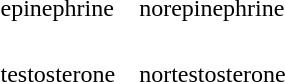<table>
<tr align="center">
<td></td>
<td>  </td>
<td></td>
</tr>
<tr>
<td>epinephrine</td>
<td></td>
<td>norepinephrine</td>
</tr>
<tr>
<td></td>
<td>  </td>
<td></td>
</tr>
<tr>
<td>testosterone</td>
<td></td>
<td>nortestosterone</td>
</tr>
</table>
